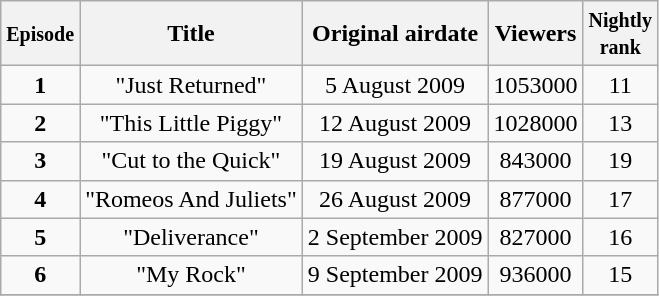<table class="wikitable sortable">
<tr>
<th><small>Episode</small></th>
<th>Title</th>
<th>Original airdate</th>
<th>Viewers</th>
<th><small>Nightly</small><br><small>rank</small></th>
</tr>
<tr>
<td style="text-align:center"><strong>1</strong></td>
<td style="text-align:center">"Just Returned"</td>
<td style="text-align:center">5 August 2009</td>
<td style="text-align:center">1053000</td>
<td style="text-align:center">11</td>
</tr>
<tr>
<td style="text-align:center"><strong>2</strong></td>
<td style="text-align:center">"This Little Piggy"</td>
<td style="text-align:center">12 August 2009</td>
<td style="text-align:center">1028000</td>
<td style="text-align:center">13</td>
</tr>
<tr>
<td style="text-align:center"><strong>3</strong></td>
<td style="text-align:center">"Cut to the Quick"</td>
<td style="text-align:center">19 August 2009</td>
<td style="text-align:center">843000</td>
<td style="text-align:center">19</td>
</tr>
<tr>
<td style="text-align:center"><strong>4</strong></td>
<td style="text-align:center">"Romeos And Juliets"</td>
<td style="text-align:center">26 August 2009</td>
<td style="text-align:center">877000</td>
<td style="text-align:center">17</td>
</tr>
<tr>
<td style="text-align:center"><strong>5</strong></td>
<td style="text-align:center">"Deliverance"</td>
<td style="text-align:center">2 September 2009</td>
<td style="text-align:center">827000</td>
<td style="text-align:center">16</td>
</tr>
<tr>
<td style="text-align:center"><strong>6</strong></td>
<td style="text-align:center">"My Rock"</td>
<td style="text-align:center">9 September 2009</td>
<td style="text-align:center">936000</td>
<td style="text-align:center">15</td>
</tr>
<tr>
</tr>
</table>
